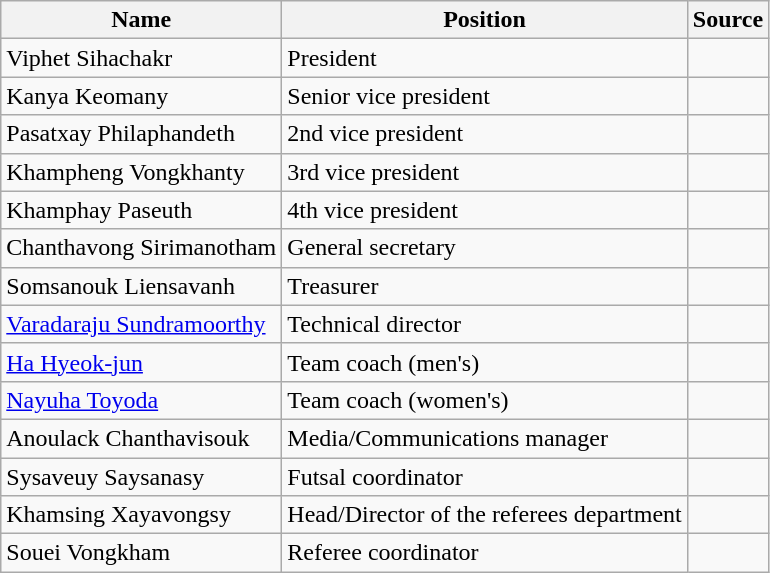<table class="wikitable">
<tr>
<th>Name</th>
<th>Position</th>
<th>Source</th>
</tr>
<tr>
<td> Viphet Sihachakr</td>
<td>President</td>
<td></td>
</tr>
<tr>
<td> Kanya Keomany</td>
<td>Senior vice president</td>
<td></td>
</tr>
<tr>
<td> Pasatxay Philaphandeth</td>
<td>2nd vice president</td>
<td></td>
</tr>
<tr>
<td> Khampheng Vongkhanty</td>
<td>3rd vice president</td>
<td></td>
</tr>
<tr>
<td> Khamphay Paseuth</td>
<td>4th vice president</td>
<td></td>
</tr>
<tr>
<td> Chanthavong Sirimanotham</td>
<td>General secretary</td>
<td></td>
</tr>
<tr>
<td> Somsanouk Liensavanh</td>
<td>Treasurer</td>
<td></td>
</tr>
<tr>
<td> <a href='#'>Varadaraju Sundramoorthy</a></td>
<td>Technical director</td>
<td></td>
</tr>
<tr>
<td> <a href='#'>Ha Hyeok-jun</a></td>
<td>Team coach (men's)</td>
<td></td>
</tr>
<tr>
<td> <a href='#'>Nayuha Toyoda</a></td>
<td>Team coach (women's)</td>
<td></td>
</tr>
<tr>
<td> Anoulack Chanthavisouk</td>
<td>Media/Communications manager</td>
<td></td>
</tr>
<tr>
<td> Sysaveuy Saysanasy</td>
<td>Futsal coordinator</td>
<td></td>
</tr>
<tr>
<td> Khamsing Xayavongsy</td>
<td>Head/Director of the referees department</td>
<td></td>
</tr>
<tr>
<td> Souei Vongkham</td>
<td>Referee coordinator</td>
<td></td>
</tr>
</table>
